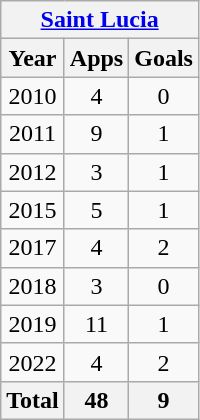<table class="wikitable" style="text-align:center">
<tr>
<th colspan=3><a href='#'>Saint Lucia</a></th>
</tr>
<tr>
<th>Year</th>
<th>Apps</th>
<th>Goals</th>
</tr>
<tr>
<td>2010</td>
<td>4</td>
<td>0</td>
</tr>
<tr>
<td>2011</td>
<td>9</td>
<td>1</td>
</tr>
<tr>
<td>2012</td>
<td>3</td>
<td>1</td>
</tr>
<tr>
<td>2015</td>
<td>5</td>
<td>1</td>
</tr>
<tr>
<td>2017</td>
<td>4</td>
<td>2</td>
</tr>
<tr>
<td>2018</td>
<td>3</td>
<td>0</td>
</tr>
<tr>
<td>2019</td>
<td>11</td>
<td>1</td>
</tr>
<tr>
<td>2022</td>
<td>4</td>
<td>2</td>
</tr>
<tr>
<th>Total</th>
<th>48</th>
<th>9</th>
</tr>
</table>
